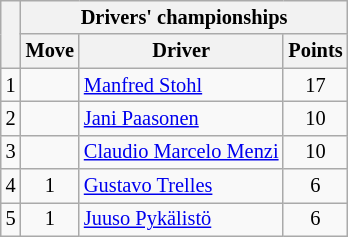<table class="wikitable" style="font-size:85%;">
<tr>
<th rowspan="2"></th>
<th colspan="3">Drivers' championships</th>
</tr>
<tr>
<th>Move</th>
<th>Driver</th>
<th>Points</th>
</tr>
<tr>
<td align="center">1</td>
<td align="center"></td>
<td> <a href='#'>Manfred Stohl</a></td>
<td align="center">17</td>
</tr>
<tr>
<td align="center">2</td>
<td align="center"></td>
<td> <a href='#'>Jani Paasonen</a></td>
<td align="center">10</td>
</tr>
<tr>
<td align="center">3</td>
<td align="center"></td>
<td> <a href='#'>Claudio Marcelo Menzi</a></td>
<td align="center">10</td>
</tr>
<tr>
<td align="center">4</td>
<td align="center"> 1</td>
<td> <a href='#'>Gustavo Trelles</a></td>
<td align="center">6</td>
</tr>
<tr>
<td align="center">5</td>
<td align="center"> 1</td>
<td> <a href='#'>Juuso Pykälistö</a></td>
<td align="center">6</td>
</tr>
</table>
